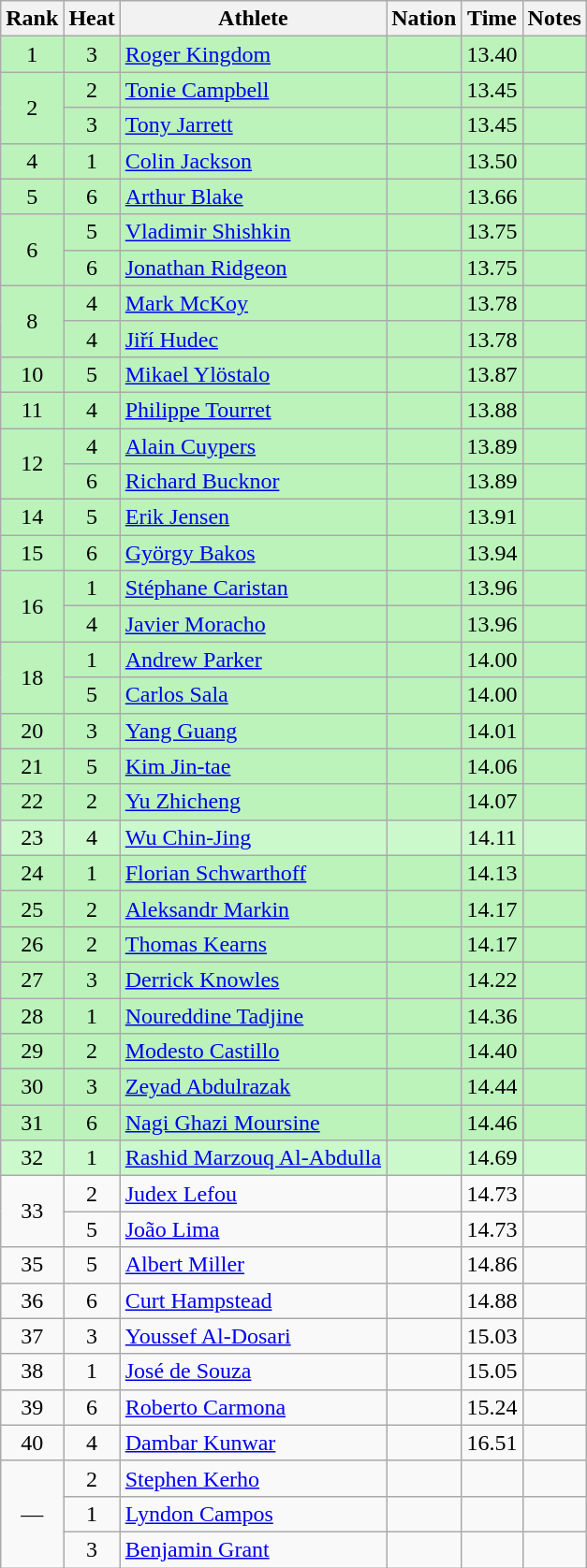<table class="wikitable sortable" style="text-align:center">
<tr>
<th>Rank</th>
<th>Heat</th>
<th>Athlete</th>
<th>Nation</th>
<th>Time</th>
<th>Notes</th>
</tr>
<tr bgcolor=bbf3bb>
<td>1</td>
<td>3</td>
<td align="left"><a href='#'>Roger Kingdom</a></td>
<td align=left></td>
<td>13.40</td>
<td></td>
</tr>
<tr bgcolor=bbf3bb>
<td rowspan=2>2</td>
<td>2</td>
<td align="left"><a href='#'>Tonie Campbell</a></td>
<td align=left></td>
<td>13.45</td>
<td></td>
</tr>
<tr bgcolor=bbf3bb>
<td>3</td>
<td align="left"><a href='#'>Tony Jarrett</a></td>
<td align=left></td>
<td>13.45</td>
<td></td>
</tr>
<tr bgcolor=bbf3bb>
<td>4</td>
<td>1</td>
<td align="left"><a href='#'>Colin Jackson</a></td>
<td align=left></td>
<td>13.50</td>
<td></td>
</tr>
<tr bgcolor=bbf3bb>
<td>5</td>
<td>6</td>
<td align="left"><a href='#'>Arthur Blake</a></td>
<td align=left></td>
<td>13.66</td>
<td></td>
</tr>
<tr bgcolor=bbf3bb>
<td rowspan=2>6</td>
<td>5</td>
<td align="left"><a href='#'>Vladimir Shishkin</a></td>
<td align=left></td>
<td>13.75</td>
<td></td>
</tr>
<tr bgcolor=bbf3bb>
<td>6</td>
<td align="left"><a href='#'>Jonathan Ridgeon</a></td>
<td align=left></td>
<td>13.75</td>
<td></td>
</tr>
<tr bgcolor=bbf3bb>
<td rowspan=2>8</td>
<td>4</td>
<td align="left"><a href='#'>Mark McKoy</a></td>
<td align=left></td>
<td>13.78</td>
<td></td>
</tr>
<tr bgcolor=bbf3bb>
<td>4</td>
<td align="left"><a href='#'>Jiří Hudec</a></td>
<td align=left></td>
<td>13.78</td>
<td></td>
</tr>
<tr bgcolor=bbf3bb>
<td>10</td>
<td>5</td>
<td align="left"><a href='#'>Mikael Ylöstalo</a></td>
<td align=left></td>
<td>13.87</td>
<td></td>
</tr>
<tr bgcolor=bbf3bb>
<td>11</td>
<td>4</td>
<td align="left"><a href='#'>Philippe Tourret</a></td>
<td align=left></td>
<td>13.88</td>
<td></td>
</tr>
<tr bgcolor=bbf3bb>
<td rowspan=2>12</td>
<td>4</td>
<td align="left"><a href='#'>Alain Cuypers</a></td>
<td align=left></td>
<td>13.89</td>
<td></td>
</tr>
<tr bgcolor=bbf3bb>
<td>6</td>
<td align="left"><a href='#'>Richard Bucknor</a></td>
<td align=left></td>
<td>13.89</td>
<td></td>
</tr>
<tr bgcolor=bbf3bb>
<td>14</td>
<td>5</td>
<td align="left"><a href='#'>Erik Jensen</a></td>
<td align=left></td>
<td>13.91</td>
<td></td>
</tr>
<tr bgcolor=bbf3bb>
<td>15</td>
<td>6</td>
<td align="left"><a href='#'>György Bakos</a></td>
<td align=left></td>
<td>13.94</td>
<td></td>
</tr>
<tr bgcolor=bbf3bb>
<td rowspan=2>16</td>
<td>1</td>
<td align="left"><a href='#'>Stéphane Caristan</a></td>
<td align=left></td>
<td>13.96</td>
<td></td>
</tr>
<tr bgcolor=bbf3bb>
<td>4</td>
<td align="left"><a href='#'>Javier Moracho</a></td>
<td align=left></td>
<td>13.96</td>
<td></td>
</tr>
<tr bgcolor=bbf3bb>
<td rowspan=2>18</td>
<td>1</td>
<td align="left"><a href='#'>Andrew Parker</a></td>
<td align=left></td>
<td>14.00</td>
<td></td>
</tr>
<tr bgcolor=bbf3bb>
<td>5</td>
<td align="left"><a href='#'>Carlos Sala</a></td>
<td align=left></td>
<td>14.00</td>
<td></td>
</tr>
<tr bgcolor=bbf3bb>
<td>20</td>
<td>3</td>
<td align="left"><a href='#'>Yang Guang</a></td>
<td align=left></td>
<td>14.01</td>
<td></td>
</tr>
<tr bgcolor=bbf3bb>
<td>21</td>
<td>5</td>
<td align="left"><a href='#'>Kim Jin-tae</a></td>
<td align=left></td>
<td>14.06</td>
<td></td>
</tr>
<tr bgcolor=bbf3bb>
<td>22</td>
<td>2</td>
<td align="left"><a href='#'>Yu Zhicheng</a></td>
<td align=left></td>
<td>14.07</td>
<td></td>
</tr>
<tr bgcolor=ccf9cc>
<td>23</td>
<td>4</td>
<td align="left"><a href='#'>Wu Chin-Jing</a></td>
<td align=left></td>
<td>14.11</td>
<td></td>
</tr>
<tr bgcolor=bbf3bb>
<td>24</td>
<td>1</td>
<td align="left"><a href='#'>Florian Schwarthoff</a></td>
<td align=left></td>
<td>14.13</td>
<td></td>
</tr>
<tr bgcolor=bbf3bb>
<td>25</td>
<td>2</td>
<td align="left"><a href='#'>Aleksandr Markin</a></td>
<td align=left></td>
<td>14.17</td>
<td></td>
</tr>
<tr bgcolor=bbf3bb>
<td>26</td>
<td>2</td>
<td align="left"><a href='#'>Thomas Kearns</a></td>
<td align=left></td>
<td>14.17</td>
<td></td>
</tr>
<tr bgcolor=bbf3bb>
<td>27</td>
<td>3</td>
<td align="left"><a href='#'>Derrick Knowles</a></td>
<td align=left></td>
<td>14.22</td>
<td></td>
</tr>
<tr bgcolor=bbf3bb>
<td>28</td>
<td>1</td>
<td align="left"><a href='#'>Noureddine Tadjine</a></td>
<td align=left></td>
<td>14.36</td>
<td></td>
</tr>
<tr bgcolor=bbf3bb>
<td>29</td>
<td>2</td>
<td align="left"><a href='#'>Modesto Castillo</a></td>
<td align=left></td>
<td>14.40</td>
<td></td>
</tr>
<tr bgcolor=bbf3bb>
<td>30</td>
<td>3</td>
<td align="left"><a href='#'>Zeyad Abdulrazak</a></td>
<td align=left></td>
<td>14.44</td>
<td></td>
</tr>
<tr bgcolor=bbf3bb>
<td>31</td>
<td>6</td>
<td align="left"><a href='#'>Nagi Ghazi Moursine</a></td>
<td align=left></td>
<td>14.46</td>
<td></td>
</tr>
<tr bgcolor=ccf9cc>
<td>32</td>
<td>1</td>
<td align="left"><a href='#'>Rashid Marzouq Al-Abdulla</a></td>
<td align=left></td>
<td>14.69</td>
<td></td>
</tr>
<tr>
<td rowspan=2>33</td>
<td>2</td>
<td align="left"><a href='#'>Judex Lefou</a></td>
<td align=left></td>
<td>14.73</td>
<td></td>
</tr>
<tr>
<td>5</td>
<td align="left"><a href='#'>João Lima</a></td>
<td align=left></td>
<td>14.73</td>
<td></td>
</tr>
<tr>
<td>35</td>
<td>5</td>
<td align="left"><a href='#'>Albert Miller</a></td>
<td align=left></td>
<td>14.86</td>
<td></td>
</tr>
<tr>
<td>36</td>
<td>6</td>
<td align="left"><a href='#'>Curt Hampstead</a></td>
<td align=left></td>
<td>14.88</td>
<td></td>
</tr>
<tr>
<td>37</td>
<td>3</td>
<td align="left"><a href='#'>Youssef Al-Dosari</a></td>
<td align=left></td>
<td>15.03</td>
<td></td>
</tr>
<tr>
<td>38</td>
<td>1</td>
<td align="left"><a href='#'>José de Souza</a></td>
<td align=left></td>
<td>15.05</td>
<td></td>
</tr>
<tr>
<td>39</td>
<td>6</td>
<td align="left"><a href='#'>Roberto Carmona</a></td>
<td align=left></td>
<td>15.24</td>
<td></td>
</tr>
<tr>
<td>40</td>
<td>4</td>
<td align="left"><a href='#'>Dambar Kunwar</a></td>
<td align=left></td>
<td>16.51</td>
<td></td>
</tr>
<tr>
<td rowspan=3 data-sort-value=41>—</td>
<td>2</td>
<td align="left"><a href='#'>Stephen Kerho</a></td>
<td align=left></td>
<td data-sort-value=99.98></td>
<td></td>
</tr>
<tr>
<td>1</td>
<td align="left"><a href='#'>Lyndon Campos</a></td>
<td align=left></td>
<td data-sort-value=99.99></td>
<td></td>
</tr>
<tr>
<td>3</td>
<td align="left"><a href='#'>Benjamin Grant</a></td>
<td align=left></td>
<td data-sort-value=99.99></td>
<td></td>
</tr>
</table>
